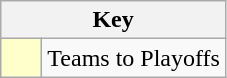<table class="wikitable" style="text-align: center;">
<tr>
<th colspan=2>Key</th>
</tr>
<tr>
<td style="background:#ffffcc; width:20px;"></td>
<td align=left>Teams to Playoffs</td>
</tr>
</table>
